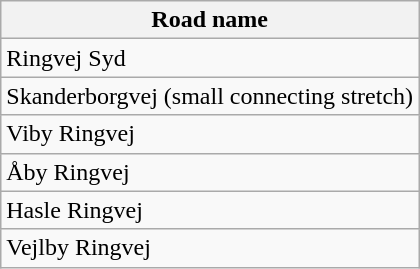<table class="wikitable">
<tr>
<th>Road name</th>
</tr>
<tr>
<td>Ringvej Syd</td>
</tr>
<tr>
<td>Skanderborgvej (small connecting stretch)</td>
</tr>
<tr>
<td>Viby Ringvej</td>
</tr>
<tr>
<td>Åby Ringvej</td>
</tr>
<tr>
<td>Hasle Ringvej</td>
</tr>
<tr>
<td>Vejlby Ringvej</td>
</tr>
</table>
